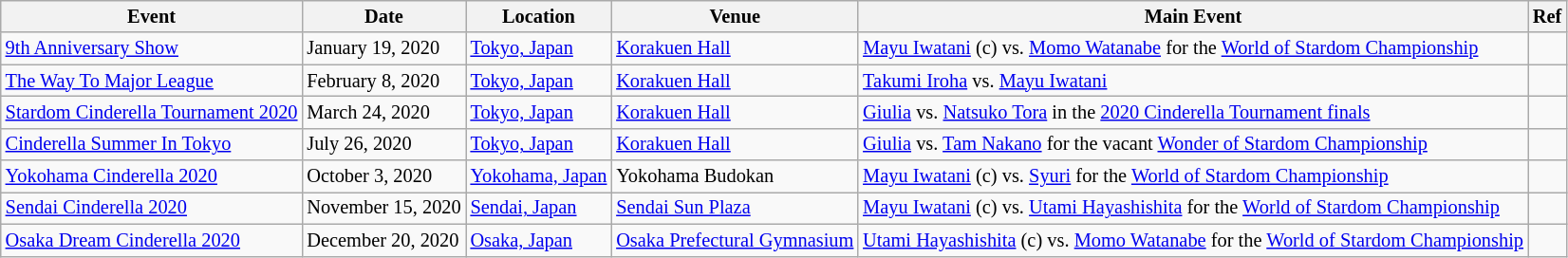<table class="wikitable" style="font-size:85%;">
<tr>
<th>Event</th>
<th>Date</th>
<th>Location</th>
<th>Venue</th>
<th>Main Event</th>
<th>Ref</th>
</tr>
<tr>
<td><a href='#'>9th Anniversary Show</a></td>
<td>January 19, 2020</td>
<td><a href='#'>Tokyo, Japan</a></td>
<td><a href='#'>Korakuen Hall</a></td>
<td><a href='#'>Mayu Iwatani</a> (c) vs. <a href='#'>Momo Watanabe</a> for the <a href='#'>World of Stardom Championship</a></td>
<td></td>
</tr>
<tr>
<td><a href='#'>The Way To Major League</a></td>
<td>February 8, 2020</td>
<td><a href='#'>Tokyo, Japan</a></td>
<td><a href='#'>Korakuen Hall</a></td>
<td><a href='#'>Takumi Iroha</a> vs. <a href='#'>Mayu Iwatani</a></td>
<td></td>
</tr>
<tr>
<td><a href='#'>Stardom Cinderella Tournament 2020</a></td>
<td>March 24, 2020</td>
<td><a href='#'>Tokyo, Japan</a></td>
<td><a href='#'>Korakuen Hall</a></td>
<td><a href='#'>Giulia</a> vs. <a href='#'>Natsuko Tora</a> in the <a href='#'>2020 Cinderella Tournament finals</a></td>
<td></td>
</tr>
<tr>
<td><a href='#'>Cinderella Summer In Tokyo</a></td>
<td>July 26, 2020</td>
<td><a href='#'>Tokyo, Japan</a></td>
<td><a href='#'>Korakuen Hall</a></td>
<td><a href='#'>Giulia</a> vs. <a href='#'>Tam Nakano</a> for the vacant <a href='#'>Wonder of Stardom Championship</a></td>
<td></td>
</tr>
<tr>
<td><a href='#'>Yokohama Cinderella 2020</a></td>
<td>October 3, 2020</td>
<td><a href='#'>Yokohama, Japan</a></td>
<td>Yokohama Budokan</td>
<td><a href='#'>Mayu Iwatani</a> (c) vs. <a href='#'>Syuri</a> for the <a href='#'>World of Stardom Championship</a></td>
<td></td>
</tr>
<tr>
<td><a href='#'>Sendai Cinderella 2020</a></td>
<td>November 15, 2020</td>
<td><a href='#'>Sendai, Japan</a></td>
<td><a href='#'>Sendai Sun Plaza</a></td>
<td><a href='#'>Mayu Iwatani</a> (c) vs. <a href='#'>Utami Hayashishita</a> for the <a href='#'>World of Stardom Championship</a></td>
<td></td>
</tr>
<tr>
<td><a href='#'>Osaka Dream Cinderella 2020</a></td>
<td>December 20, 2020</td>
<td><a href='#'>Osaka, Japan</a></td>
<td><a href='#'>Osaka Prefectural Gymnasium</a></td>
<td><a href='#'>Utami Hayashishita</a> (c) vs. <a href='#'>Momo Watanabe</a> for the <a href='#'>World of Stardom Championship</a></td>
<td></td>
</tr>
</table>
